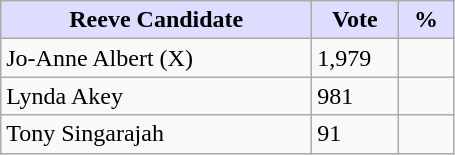<table class="wikitable">
<tr>
<th style="background:#ddf; width:200px;">Reeve Candidate</th>
<th style="background:#ddf; width:50px;">Vote</th>
<th style="background:#ddf; width:30px;">%</th>
</tr>
<tr>
<td>Jo-Anne Albert (X)</td>
<td>1,979</td>
<td></td>
</tr>
<tr>
<td>Lynda Akey</td>
<td>981</td>
<td></td>
</tr>
<tr>
<td>Tony Singarajah</td>
<td>91</td>
<td></td>
</tr>
</table>
